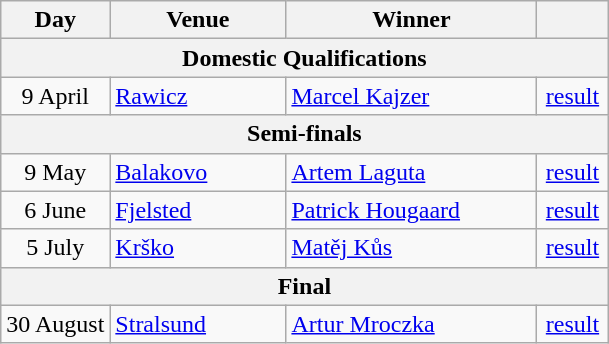<table class=wikitable>
<tr>
<th>Day</th>
<th width=110px>Venue</th>
<th width=160px>Winner</th>
<th width=40px></th>
</tr>
<tr>
<th colspan=4>Domestic Qualifications</th>
</tr>
<tr>
<td align=center>9 April</td>
<td> <a href='#'>Rawicz</a></td>
<td> <a href='#'>Marcel Kajzer</a></td>
<td align=center><a href='#'>result</a></td>
</tr>
<tr>
<th colspan=4>Semi-finals</th>
</tr>
<tr>
<td align=center>9 May</td>
<td> <a href='#'>Balakovo</a></td>
<td> <a href='#'>Artem Laguta</a></td>
<td align=center><a href='#'>result</a></td>
</tr>
<tr>
<td align=center>6 June</td>
<td> <a href='#'>Fjelsted</a></td>
<td> <a href='#'>Patrick Hougaard</a></td>
<td align=center><a href='#'>result</a></td>
</tr>
<tr>
<td align=center>5 July</td>
<td> <a href='#'>Krško</a></td>
<td> <a href='#'>Matěj Kůs</a></td>
<td align=center><a href='#'>result</a></td>
</tr>
<tr>
<th colspan=4>Final</th>
</tr>
<tr>
<td align=center>30 August</td>
<td> <a href='#'>Stralsund</a></td>
<td> <a href='#'>Artur Mroczka</a></td>
<td align=center><a href='#'>result</a></td>
</tr>
</table>
